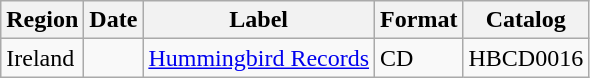<table class="wikitable">
<tr>
<th>Region</th>
<th>Date</th>
<th>Label</th>
<th>Format</th>
<th>Catalog</th>
</tr>
<tr>
<td rowspan="1">Ireland</td>
<td rowspan="1"></td>
<td rowspan="1"><a href='#'>Hummingbird Records</a></td>
<td>CD</td>
<td>HBCD0016</td>
</tr>
</table>
